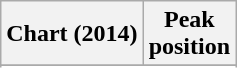<table class="wikitable plainrowheaders sortable">
<tr>
<th scope="col">Chart (2014)</th>
<th scope="col">Peak<br>position</th>
</tr>
<tr>
</tr>
<tr>
</tr>
<tr>
</tr>
<tr>
</tr>
</table>
